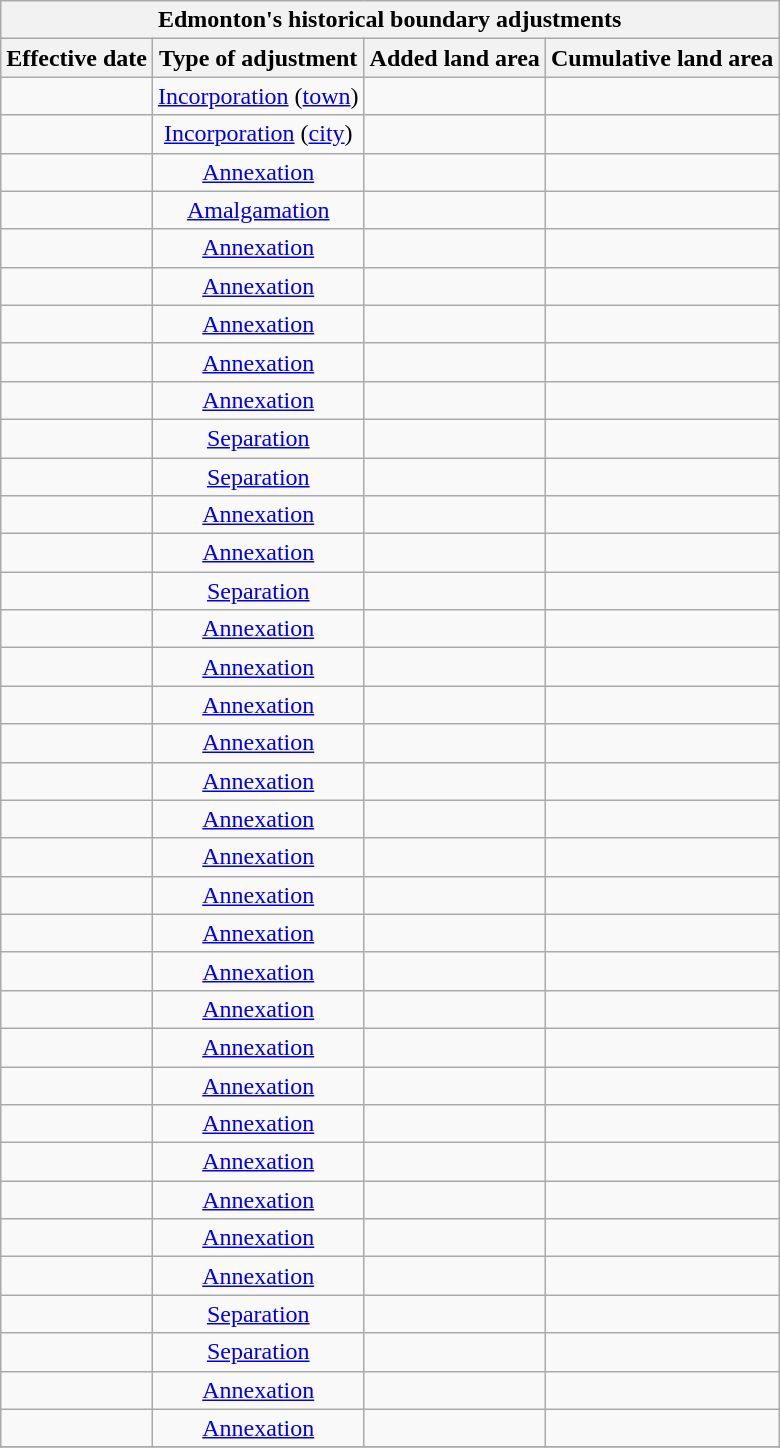<table class="wikitable sortable" style="font-size: 100%; text-align: center">
<tr>
<th scope="col" colspan=4>Edmonton's historical boundary adjustments</th>
</tr>
<tr>
<th scope="col">Effective date</th>
<th scope="col">Type of adjustment</th>
<th scope="col">Added land area</th>
<th scope="col">Cumulative land area</th>
</tr>
<tr>
<td scope="row"></td>
<td><a href='#'>Incorporation</a> (<a href='#'>town</a>)</td>
<td></td>
<td></td>
</tr>
<tr>
<td scope="row"></td>
<td><a href='#'>Incorporation</a> (<a href='#'>city</a>)</td>
<td></td>
<td></td>
</tr>
<tr>
<td scope="row"></td>
<td><a href='#'>Annexation</a></td>
<td></td>
<td></td>
</tr>
<tr>
<td scope="row"></td>
<td><a href='#'>Amalgamation</a></td>
<td></td>
<td></td>
</tr>
<tr>
<td scope="row"></td>
<td><a href='#'>Annexation</a></td>
<td></td>
<td></td>
</tr>
<tr>
<td scope="row"></td>
<td><a href='#'>Annexation</a></td>
<td></td>
<td></td>
</tr>
<tr>
<td scope="row"></td>
<td><a href='#'>Annexation</a></td>
<td></td>
<td></td>
</tr>
<tr>
<td scope="row"></td>
<td><a href='#'>Annexation</a></td>
<td></td>
<td></td>
</tr>
<tr>
<td scope="row"></td>
<td><a href='#'>Annexation</a></td>
<td></td>
<td></td>
</tr>
<tr>
<td scope="row"></td>
<td><a href='#'>Separation</a></td>
<td></td>
<td></td>
</tr>
<tr>
<td scope="row"></td>
<td><a href='#'>Separation</a></td>
<td></td>
<td></td>
</tr>
<tr>
<td scope="row"></td>
<td><a href='#'>Annexation</a></td>
<td></td>
<td></td>
</tr>
<tr>
<td scope="row"></td>
<td><a href='#'>Annexation</a></td>
<td></td>
<td></td>
</tr>
<tr>
<td scope="row"></td>
<td><a href='#'>Separation</a></td>
<td></td>
<td></td>
</tr>
<tr>
<td scope="row"></td>
<td><a href='#'>Annexation</a></td>
<td></td>
<td></td>
</tr>
<tr>
<td scope="row"></td>
<td><a href='#'>Annexation</a></td>
<td></td>
<td></td>
</tr>
<tr>
<td scope="row"></td>
<td><a href='#'>Annexation</a></td>
<td></td>
<td></td>
</tr>
<tr>
<td scope="row"></td>
<td><a href='#'>Annexation</a></td>
<td></td>
<td></td>
</tr>
<tr>
<td scope="row"></td>
<td><a href='#'>Annexation</a></td>
<td></td>
<td></td>
</tr>
<tr>
<td scope="row"></td>
<td><a href='#'>Annexation</a></td>
<td></td>
<td></td>
</tr>
<tr>
<td scope="row"></td>
<td><a href='#'>Annexation</a></td>
<td></td>
<td></td>
</tr>
<tr>
<td scope="row"></td>
<td><a href='#'>Annexation</a></td>
<td></td>
<td></td>
</tr>
<tr>
<td scope="row"></td>
<td><a href='#'>Annexation</a></td>
<td></td>
<td></td>
</tr>
<tr>
<td scope="row"></td>
<td><a href='#'>Annexation</a></td>
<td></td>
<td></td>
</tr>
<tr>
<td scope="row"></td>
<td><a href='#'>Annexation</a></td>
<td></td>
<td></td>
</tr>
<tr>
<td scope="row"></td>
<td><a href='#'>Annexation</a></td>
<td></td>
<td></td>
</tr>
<tr>
<td scope="row"></td>
<td><a href='#'>Annexation</a></td>
<td></td>
<td></td>
</tr>
<tr>
<td scope="row"></td>
<td><a href='#'>Annexation</a></td>
<td></td>
<td></td>
</tr>
<tr>
<td scope="row"></td>
<td><a href='#'>Annexation</a></td>
<td></td>
<td></td>
</tr>
<tr>
<td scope="row"></td>
<td><a href='#'>Annexation</a></td>
<td></td>
<td></td>
</tr>
<tr>
<td scope="row"></td>
<td><a href='#'>Annexation</a></td>
<td></td>
<td></td>
</tr>
<tr>
<td scope="row"></td>
<td><a href='#'>Annexation</a></td>
<td></td>
<td></td>
</tr>
<tr>
<td scope="row"></td>
<td><a href='#'>Separation</a></td>
<td></td>
<td></td>
</tr>
<tr>
<td scope="row"></td>
<td><a href='#'>Separation</a></td>
<td></td>
<td></td>
</tr>
<tr>
<td scope="row"></td>
<td><a href='#'>Annexation</a></td>
<td></td>
<td></td>
</tr>
<tr>
<td scope="row"></td>
<td><a href='#'>Annexation</a></td>
<td></td>
<td></td>
</tr>
<tr>
</tr>
</table>
